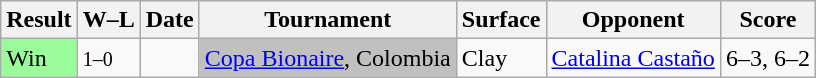<table class="sortable wikitable">
<tr>
<th>Result</th>
<th class="unsortable">W–L</th>
<th>Date</th>
<th>Tournament</th>
<th>Surface</th>
<th>Opponent</th>
<th class="unsortable">Score</th>
</tr>
<tr>
<td bgcolor=99FB99>Win</td>
<td><small>1–0</small></td>
<td><a href='#'></a></td>
<td style="background:silver;"><a href='#'>Copa Bionaire</a>, Colombia</td>
<td>Clay</td>
<td> <a href='#'>Catalina Castaño</a></td>
<td>6–3, 6–2</td>
</tr>
</table>
